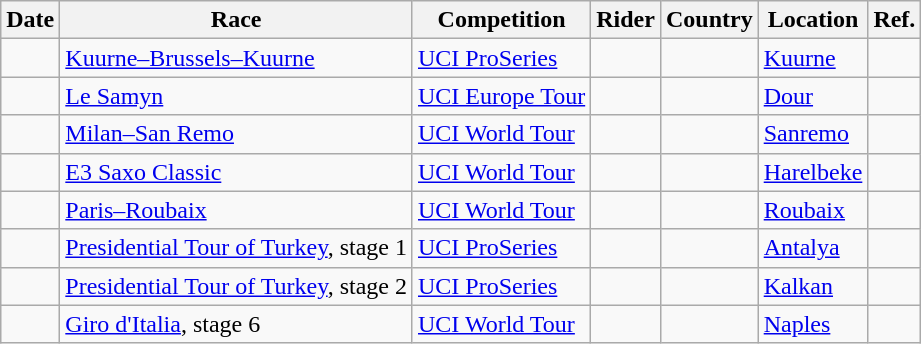<table class="wikitable sortable">
<tr>
<th>Date</th>
<th>Race</th>
<th>Competition</th>
<th>Rider</th>
<th>Country</th>
<th>Location</th>
<th class="unsortable">Ref.</th>
</tr>
<tr>
<td></td>
<td><a href='#'>Kuurne–Brussels–Kuurne</a></td>
<td><a href='#'>UCI ProSeries</a></td>
<td></td>
<td></td>
<td><a href='#'>Kuurne</a></td>
<td align="center"></td>
</tr>
<tr>
<td></td>
<td><a href='#'>Le Samyn</a></td>
<td><a href='#'>UCI Europe Tour</a></td>
<td></td>
<td></td>
<td><a href='#'>Dour</a></td>
<td align="center"></td>
</tr>
<tr>
<td></td>
<td><a href='#'>Milan–San Remo</a></td>
<td><a href='#'>UCI World Tour</a></td>
<td></td>
<td></td>
<td><a href='#'>Sanremo</a></td>
<td align="center"></td>
</tr>
<tr>
<td></td>
<td><a href='#'>E3 Saxo Classic</a></td>
<td><a href='#'>UCI World Tour</a></td>
<td></td>
<td></td>
<td><a href='#'>Harelbeke</a></td>
<td align="center"></td>
</tr>
<tr>
<td></td>
<td><a href='#'>Paris–Roubaix</a></td>
<td><a href='#'>UCI World Tour</a></td>
<td></td>
<td></td>
<td><a href='#'>Roubaix</a></td>
<td align="center"></td>
</tr>
<tr>
<td></td>
<td><a href='#'>Presidential Tour of Turkey</a>, stage 1</td>
<td><a href='#'>UCI ProSeries</a></td>
<td></td>
<td></td>
<td><a href='#'>Antalya</a></td>
<td align="center"></td>
</tr>
<tr>
<td></td>
<td><a href='#'>Presidential Tour of Turkey</a>, stage 2</td>
<td><a href='#'>UCI ProSeries</a></td>
<td></td>
<td></td>
<td><a href='#'>Kalkan</a></td>
<td align="center"></td>
</tr>
<tr>
<td></td>
<td><a href='#'>Giro d'Italia</a>, stage 6</td>
<td><a href='#'>UCI World Tour</a></td>
<td></td>
<td></td>
<td><a href='#'>Naples</a></td>
<td align="center"></td>
</tr>
</table>
